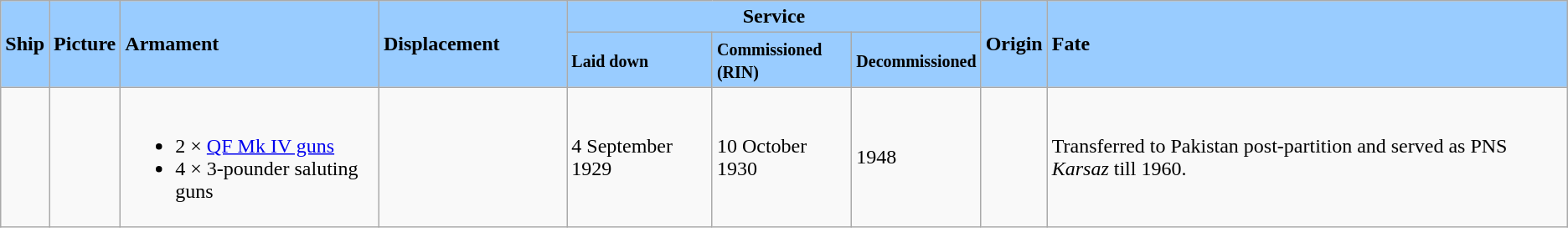<table class="wikitable">
<tr>
<th align= center scope=col rowspan=2 style="text-align:left; background:#9cf;"><div>Ship</div></th>
<th align= center scope=col rowspan=2 style="text-align:left; background:#9cf;"><div>Picture</div></th>
<th align= center scope=col rowspan=2 style="text-align:left; background:#9cf;"><div>Armament</div></th>
<th align= center scope=col rowspan=2 style="text-align:left; width:12%; background:#9cf;"><div>Displacement</div></th>
<th align= center scope=col colspan=3 style="text-align:center; background:#9cf;"><div>Service</div></th>
<th align= center scope=col rowspan=2 style="text-align:left; background:#9cf;"><div>Origin</div></th>
<th align= center scope=col rowspan=2 style="text-align:left; background:#9cf;"><div>Fate</div></th>
</tr>
<tr>
<th align= center scope=col style="text-align:left; background:#9cf;"><small>Laid down</small></th>
<th align= center scope=col style="text-align:left; background:#9cf;"><small>Commissioned<br>(RIN)</small></th>
<th align= center scope=col style="text-align:left; background:#9cf;"><small>Decommissioned</small></th>
</tr>
<tr>
<td></td>
<td></td>
<td><br><ul><li>2 ×  <a href='#'>QF Mk IV guns</a></li><li>4 × 3-pounder  saluting guns</li></ul></td>
<td></td>
<td>4 September 1929</td>
<td>10 October 1930</td>
<td>1948</td>
<td></td>
<td>Transferred to Pakistan post-partition and served as PNS <em>Karsaz</em> till 1960.</td>
</tr>
</table>
